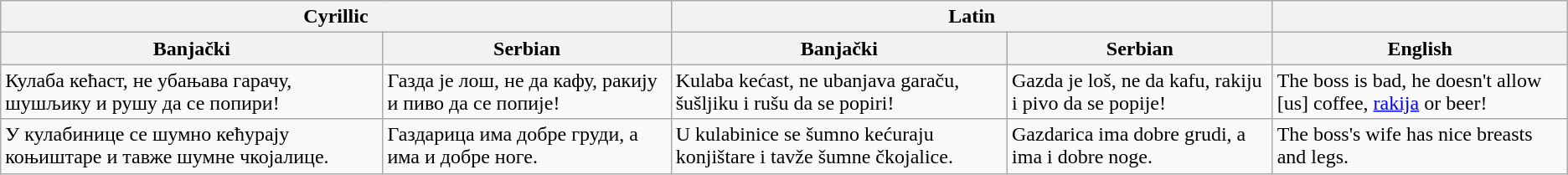<table class="wikitable">
<tr>
<th colspan=2>Cyrillic</th>
<th colspan=2>Latin</th>
<th></th>
</tr>
<tr>
<th>Banjački</th>
<th>Serbian</th>
<th>Banjački</th>
<th>Serbian</th>
<th>English</th>
</tr>
<tr>
<td>Кулаба кећаст, не убањава гарачу, шушљику и рушу да се попири!</td>
<td>Газда је лош, не да кафу, ракију и пиво да се попије!</td>
<td>Kulaba kećast, ne ubanjava garaču, šušljiku i rušu da se popiri!</td>
<td>Gazda je loš, ne da kafu, rakiju i pivo da se popije!</td>
<td>The boss is bad, he doesn't allow [us] coffee, <a href='#'>rakija</a> or beer!</td>
</tr>
<tr>
<td>У кулабинице се шумно кећурају коњиштаре и тавже шумне чкојалице.</td>
<td>Газдарица има добре груди, а има и добре ноге.</td>
<td>U kulabinice se šumno kećuraju konjištare i tavže šumne čkojalice.</td>
<td>Gazdarica ima dobre grudi, a ima i dobre noge.</td>
<td>The boss's wife has nice breasts and legs.</td>
</tr>
</table>
